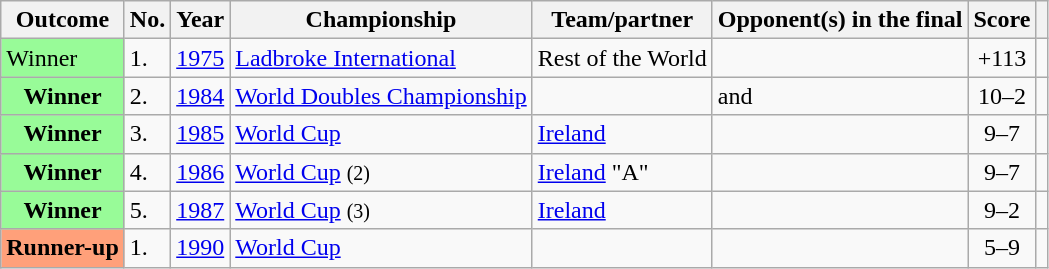<table class="sortable wikitable plainrowheaders">
<tr>
<th scope="col">Outcome</th>
<th scope="col">No.</th>
<th scope="col">Year</th>
<th scope="col">Championship</th>
<th scope="col">Team/partner</th>
<th scope="col">Opponent(s) in the final</th>
<th scope="col">Score</th>
<th scope="col"></th>
</tr>
<tr>
<td style="background:#98FB98">Winner</td>
<td>1.</td>
<td><a href='#'>1975</a></td>
<td><a href='#'>Ladbroke International</a></td>
<td>Rest of the World</td>
<td></td>
<td align="center">+113</td>
<td></td>
</tr>
<tr>
<th scope="row" style="background:#98FB98">Winner</th>
<td>2.</td>
<td><a href='#'>1984</a></td>
<td><a href='#'>World Doubles Championship</a></td>
<td></td>
<td> and </td>
<td align="center">10–2</td>
<td></td>
</tr>
<tr>
<th scope="row" style="background:#98FB98">Winner</th>
<td>3.</td>
<td><a href='#'>1985</a></td>
<td><a href='#'>World Cup</a></td>
<td><a href='#'>Ireland</a></td>
<td></td>
<td align="center">9–7</td>
<td></td>
</tr>
<tr>
<th scope="row" style="background:#98FB98">Winner</th>
<td>4.</td>
<td><a href='#'>1986</a></td>
<td><a href='#'>World Cup</a> <small>(2)</small></td>
<td><a href='#'>Ireland</a> "A"</td>
<td></td>
<td align="center">9–7</td>
<td></td>
</tr>
<tr>
<th scope="row" style="background:#98FB98">Winner</th>
<td>5.</td>
<td><a href='#'>1987</a></td>
<td><a href='#'>World Cup</a> <small>(3)</small></td>
<td><a href='#'>Ireland</a></td>
<td></td>
<td align="center">9–2</td>
<td></td>
</tr>
<tr>
<th scope="row" style="background:#ffa07a;">Runner-up</th>
<td>1.</td>
<td><a href='#'>1990</a></td>
<td><a href='#'>World Cup</a></td>
<td></td>
<td></td>
<td align="center">5–9</td>
<td></td>
</tr>
</table>
